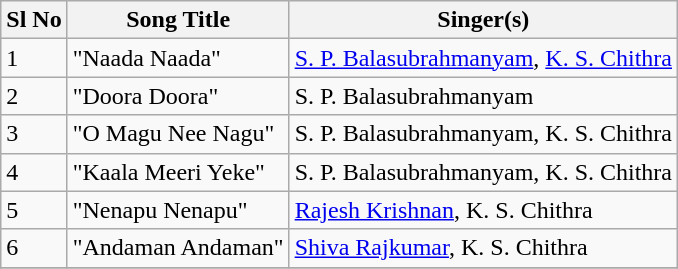<table class="wikitable">
<tr>
<th>Sl No</th>
<th>Song Title</th>
<th>Singer(s)</th>
</tr>
<tr>
<td>1</td>
<td>"Naada Naada"</td>
<td><a href='#'>S. P. Balasubrahmanyam</a>, <a href='#'>K. S. Chithra</a></td>
</tr>
<tr>
<td>2</td>
<td>"Doora Doora"</td>
<td>S. P. Balasubrahmanyam</td>
</tr>
<tr>
<td>3</td>
<td>"O Magu Nee Nagu"</td>
<td>S. P. Balasubrahmanyam, K. S. Chithra</td>
</tr>
<tr>
<td>4</td>
<td>"Kaala Meeri Yeke"</td>
<td>S. P. Balasubrahmanyam, K. S. Chithra</td>
</tr>
<tr>
<td>5</td>
<td>"Nenapu Nenapu"</td>
<td><a href='#'>Rajesh Krishnan</a>, K. S. Chithra</td>
</tr>
<tr>
<td>6</td>
<td>"Andaman Andaman"</td>
<td><a href='#'>Shiva Rajkumar</a>, K. S. Chithra</td>
</tr>
<tr>
</tr>
</table>
